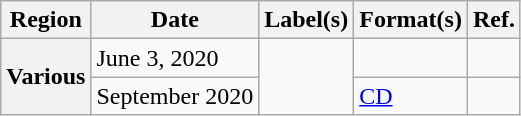<table class="wikitable plainrowheaders">
<tr>
<th scope="col">Region</th>
<th scope="col">Date</th>
<th scope="col">Label(s)</th>
<th scope="col">Format(s)</th>
<th scope="col">Ref.</th>
</tr>
<tr>
<th scope="row" rowspan="2">Various</th>
<td>June 3, 2020</td>
<td rowspan="2"></td>
<td></td>
<td></td>
</tr>
<tr>
<td>September 2020</td>
<td><a href='#'>CD</a></td>
<td></td>
</tr>
</table>
